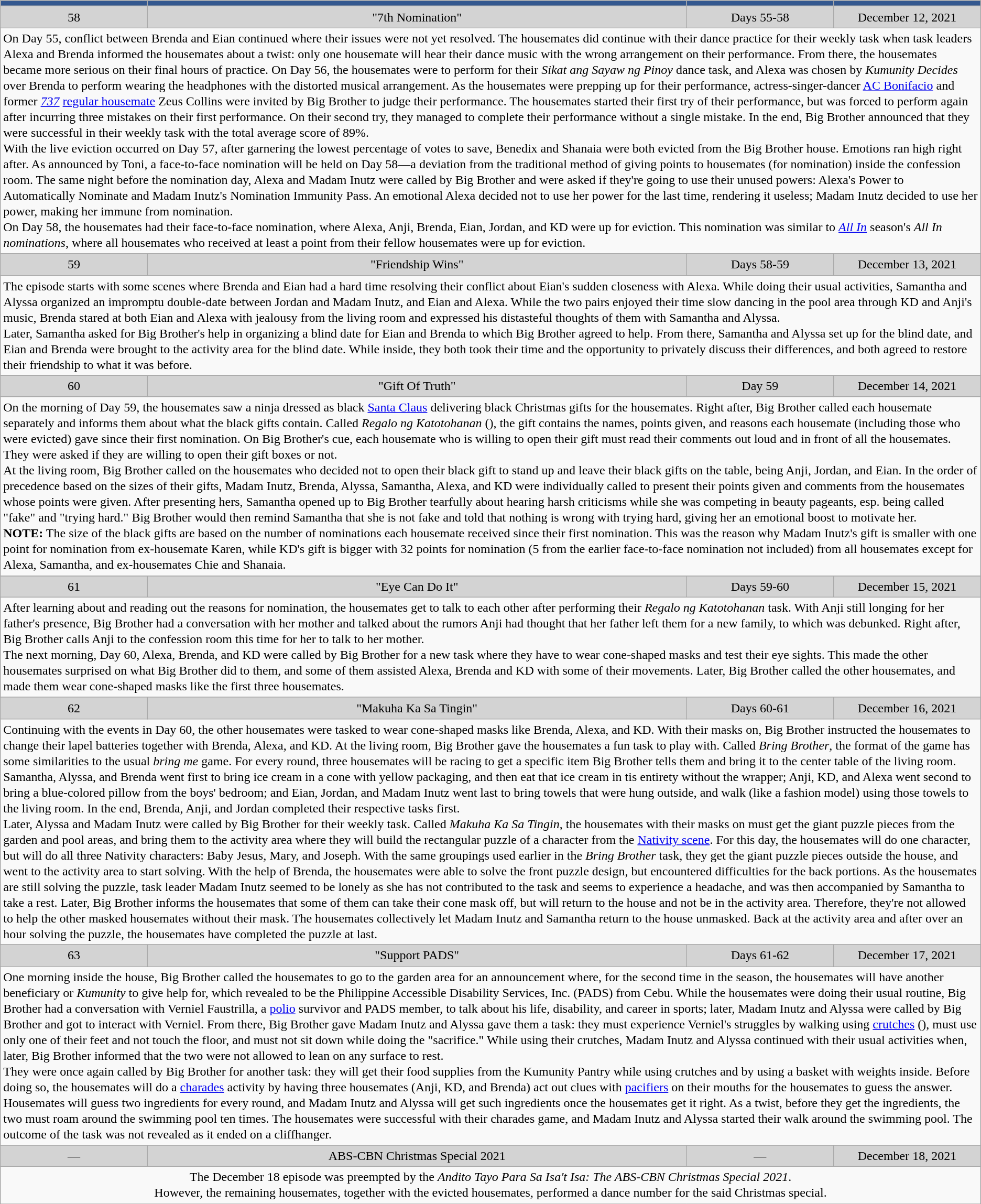<table class="wikitable sortable" style="font-size:100%; line-height:20px; text-align:center">
<tr>
<th width="15%" style="background:#34588F"></th>
<th width="55%" style="background:#34588F"></th>
<th width="15%" style="background:#34588F"></th>
<th width="15%" style="background:#34588F"></th>
</tr>
<tr style="background:lightgrey;">
<td>58</td>
<td>"7th Nomination"</td>
<td>Days 55-58</td>
<td>December 12, 2021</td>
</tr>
<tr>
<td colspan="4" align="left">On Day 55, conflict between Brenda and Eian continued where their issues were not yet resolved. The housemates did continue with their dance practice for their weekly task when task leaders Alexa and Brenda informed the housemates about a twist: only one housemate will hear their dance music with the wrong arrangement on their performance. From there, the housemates became more serious on their final hours of practice. On Day 56, the housemates were to perform for their <em>Sikat ang Sayaw ng Pinoy</em> dance task, and Alexa was chosen by <em>Kumunity Decides</em> over Brenda to perform wearing the headphones with the distorted musical arrangement. As the housemates were prepping up for their performance, actress-singer-dancer <a href='#'>AC Bonifacio</a> and former <em><a href='#'>737</a></em> <a href='#'>regular housemate</a> Zeus Collins were invited by Big Brother to judge their performance. The housemates started their first try of their performance, but was forced to perform again after incurring three mistakes on their first performance. On their second try, they managed to complete their performance without a single mistake. In the end, Big Brother announced that they were successful in their weekly task with the total average score of 89%.<br>With the live eviction occurred on Day 57, after garnering the lowest percentage of votes to save, Benedix and Shanaia were both evicted from the Big Brother house. Emotions ran high right after. As announced by Toni, a face-to-face nomination will be held on Day 58—a deviation from the traditional method of giving points to housemates (for nomination) inside the confession room. The same night before the nomination day, Alexa and Madam Inutz were called by Big Brother and were asked if they're going to use their unused powers: Alexa's Power to Automatically Nominate and Madam Inutz's Nomination Immunity Pass. An emotional Alexa decided not to use her power for the last time, rendering it useless; Madam Inutz decided to use her power, making her immune from nomination.<br>On Day 58, the housemates had their face-to-face nomination, where Alexa, Anji, Brenda, Eian, Jordan, and KD were up for eviction. This nomination was similar to <em><a href='#'>All In</a></em> season's <em>All In nominations</em>, where all housemates who received at least a point from their fellow housemates were up for eviction.</td>
</tr>
<tr>
</tr>
<tr style="background:lightgrey;">
<td>59</td>
<td>"Friendship Wins"</td>
<td>Days 58-59</td>
<td>December 13, 2021</td>
</tr>
<tr>
<td colspan="4" align="left">The episode starts with some scenes where Brenda and Eian had a hard time resolving their conflict about Eian's sudden closeness with Alexa. While doing their usual activities, Samantha and Alyssa organized an impromptu double-date between Jordan and Madam Inutz, and Eian and Alexa. While the two pairs enjoyed their time slow dancing in the pool area through KD and Anji's music, Brenda stared at both Eian and Alexa with jealousy from the living room and expressed his distasteful thoughts of them with Samantha and Alyssa.<br>Later, Samantha asked for Big Brother's help in organizing a blind date for Eian and Brenda to which Big Brother agreed to help. From there, Samantha and Alyssa set up for the blind date, and Eian and Brenda were brought to the activity area for the blind date. While inside, they both took their time and the opportunity to privately discuss their differences, and both agreed to restore their friendship to what it was before.</td>
</tr>
<tr>
</tr>
<tr style="background:lightgrey;">
<td>60</td>
<td>"Gift Of Truth"</td>
<td>Day 59</td>
<td>December 14, 2021</td>
</tr>
<tr>
<td colspan="4" align="left">On the morning of Day 59, the housemates saw a ninja dressed as black <a href='#'>Santa Claus</a> delivering black Christmas gifts for the housemates. Right after, Big Brother called each housemate separately and informs them about what the black gifts contain. Called <em>Regalo ng Katotohanan</em> (), the gift contains the names, points given, and reasons each housemate (including those who were evicted) gave since their first nomination. On Big Brother's cue, each housemate who is willing to open their gift must read their comments out loud and in front of all the housemates. They were asked if they are willing to open their gift boxes or not.<br>At the living room, Big Brother called on the housemates who decided not to open their black gift to stand up and leave their black gifts on the table, being Anji, Jordan, and Eian. In the order of precedence based on the sizes of their gifts, Madam Inutz, Brenda, Alyssa, Samantha, Alexa, and KD were individually called to present their points given and comments from the housemates whose points were given. After presenting hers, Samantha opened up to Big Brother tearfully about hearing harsh criticisms while she was competing in beauty pageants, esp. being called "fake" and "trying hard." Big Brother would then remind Samantha that she is not fake and told that nothing is wrong with trying hard, giving her an emotional boost to motivate her.<br><strong>NOTE:</strong> The size of the black gifts are based on the number of nominations each housemate received since their first nomination. This was the reason why Madam Inutz's gift is smaller with one point for nomination from ex-housemate Karen, while KD's gift is bigger with 32 points for nomination (5 from the earlier face-to-face nomination not included) from all housemates except for Alexa, Samantha, and ex-housemates Chie and Shanaia.</td>
</tr>
<tr>
</tr>
<tr style="background:lightgrey;">
<td>61</td>
<td>"Eye Can Do It"</td>
<td>Days 59-60</td>
<td>December 15, 2021</td>
</tr>
<tr>
<td colspan="4" align="left">After learning about and reading out the reasons for nomination, the housemates get to talk to each other after performing their <em>Regalo ng Katotohanan</em> task. With Anji still longing for her father's presence, Big Brother had a conversation with her mother and talked about the rumors Anji had thought that her father left them for a new family, to which was debunked. Right after, Big Brother calls Anji to the confession room this time for her to talk to her mother.<br>The next morning, Day 60, Alexa, Brenda, and KD were called by Big Brother for a new task where they have to wear cone-shaped masks and test their eye sights. This made the other housemates surprised on what Big Brother did to them, and some of them assisted Alexa, Brenda and KD with some of their movements. Later, Big Brother called the other housemates, and made them wear cone-shaped masks like the first three housemates.</td>
</tr>
<tr>
</tr>
<tr style="background:lightgrey;">
<td>62</td>
<td>"Makuha Ka Sa Tingin"</td>
<td>Days 60-61</td>
<td>December 16, 2021</td>
</tr>
<tr>
<td colspan="4" align="left">Continuing with the events in Day 60, the other housemates were tasked to wear cone-shaped masks like Brenda, Alexa, and KD. With their masks on, Big Brother instructed the housemates to change their lapel batteries together with Brenda, Alexa, and KD. At the living room, Big Brother gave the housemates a fun task to play with. Called <em>Bring Brother</em>, the format of the game has some similarities to the usual <em>bring me</em> game. For every round, three housemates will be racing to get a specific item Big Brother tells them and bring it to the center table of the living room. Samantha, Alyssa, and Brenda went first to bring ice cream in a cone with yellow packaging, and then eat that ice cream in tis entirety without the wrapper; Anji, KD, and Alexa went second to bring a blue-colored pillow from the boys' bedroom; and Eian, Jordan, and Madam Inutz went last to bring towels that were hung outside, and walk (like a fashion model) using those towels to the living room. In the end, Brenda, Anji, and Jordan completed their respective tasks first.<br>Later, Alyssa and Madam Inutz were called by Big Brother for their weekly task. Called <em>Makuha Ka Sa Tingin</em>, the housemates with their masks on must get the giant puzzle pieces from the garden and pool areas, and bring them to the activity area where they will build the rectangular puzzle of a character from the <a href='#'>Nativity scene</a>. For this day, the housemates will do one character, but will do all three Nativity characters: Baby Jesus, Mary, and Joseph. With the same groupings used earlier in the <em>Bring Brother</em> task, they get the giant puzzle pieces outside the house, and went to the activity area to start solving. With the help of Brenda, the housemates were able to solve the front puzzle design, but encountered difficulties for the back portions. As the housemates are still solving the puzzle, task leader Madam Inutz seemed to be lonely as she has not contributed to the task and seems to experience a headache, and was then accompanied by Samantha to take a rest. Later, Big Brother informs the housemates that some of them can take their cone mask off, but will return to the house and not be in the activity area. Therefore, they're not allowed to help the other masked housemates without their mask. The housemates collectively let Madam Inutz and Samantha return to the house unmasked. Back at the activity area and after over an hour solving the puzzle, the housemates have completed the puzzle at last.</td>
</tr>
<tr>
</tr>
<tr style="background:lightgrey;">
<td>63</td>
<td>"Support PADS"</td>
<td>Days 61-62</td>
<td>December 17, 2021</td>
</tr>
<tr>
<td colspan="4" align="left">One morning inside the house, Big Brother called the housemates to go to the garden area for an announcement where, for the second time in the season, the housemates will have another beneficiary or <em>Kumunity</em> to give help for, which revealed to be the Philippine Accessible Disability Services, Inc. (PADS) from Cebu. While the housemates were doing their usual routine, Big Brother had a conversation with Verniel Faustrilla, a <a href='#'>polio</a> survivor and PADS member, to talk about his life, disability, and career in sports; later, Madam Inutz and Alyssa were called by Big Brother and got to interact with Verniel. From there, Big Brother gave Madam Inutz and Alyssa gave them a task: they must experience Verniel's struggles by walking using <a href='#'>crutches</a> (), must use only one of their feet and not touch the floor, and must not sit down while doing the "sacrifice." While using their crutches, Madam Inutz and Alyssa continued with their usual activities when, later, Big Brother informed that the two were not allowed to lean on any surface to rest.<br>They were once again called by Big Brother for another task: they will get their food supplies from the Kumunity Pantry while using crutches and by using a basket with weights inside. Before doing so, the housemates will do a <a href='#'>charades</a> activity by having three housemates (Anji, KD, and Brenda) act out clues with <a href='#'>pacifiers</a> on their mouths for the housemates to guess the answer. Housemates will guess two ingredients for every round, and Madam Inutz and Alyssa will get such ingredients once the housemates get it right. As a twist, before they get the ingredients, the two must roam around the swimming pool ten times. The housemates were successful with their charades game, and Madam Inutz and Alyssa started their walk around the swimming pool. The outcome of the task was not revealed as it ended on a cliffhanger.</td>
</tr>
<tr>
</tr>
<tr style="background:lightgrey;">
<td>—</td>
<td>ABS-CBN Christmas Special 2021</td>
<td>—</td>
<td>December 18, 2021</td>
</tr>
<tr>
<td colspan="4" align="center">The December 18 episode was preempted by the <em>Andito Tayo Para Sa Isa't Isa: The ABS-CBN Christmas Special 2021</em>.<br>However, the remaining housemates, together with the evicted housemates, performed a dance number for the said Christmas special.</td>
</tr>
<tr>
</tr>
</table>
